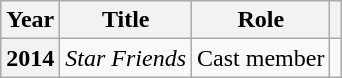<table class="wikitable plainrowheaders">
<tr>
<th scope="col">Year</th>
<th scope="col">Title</th>
<th scope="col">Role</th>
<th scope="col"></th>
</tr>
<tr>
<th scope="row">2014</th>
<td><em>Star Friends</em></td>
<td>Cast member</td>
<td style="text-align:center"></td>
</tr>
</table>
